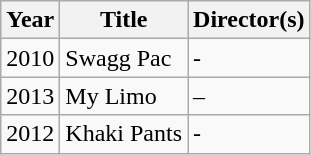<table class="wikitable">
<tr>
<th>Year</th>
<th>Title</th>
<th>Director(s)</th>
</tr>
<tr>
<td>2010</td>
<td>Swagg Pac</td>
<td>-</td>
</tr>
<tr>
<td>2013</td>
<td>My Limo</td>
<td>–</td>
</tr>
<tr>
<td>2012</td>
<td>Khaki Pants</td>
<td>-</td>
</tr>
</table>
